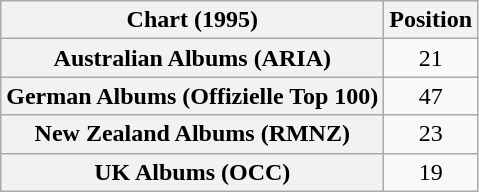<table class="wikitable sortable plainrowheaders" style="text-align:center;">
<tr>
<th scope="col">Chart (1995)</th>
<th scope="col">Position</th>
</tr>
<tr>
<th scope="row">Australian Albums (ARIA)</th>
<td>21</td>
</tr>
<tr>
<th scope="row">German Albums (Offizielle Top 100)</th>
<td>47</td>
</tr>
<tr>
<th scope="row">New Zealand Albums (RMNZ)</th>
<td>23</td>
</tr>
<tr>
<th scope="row">UK Albums (OCC)</th>
<td>19</td>
</tr>
</table>
